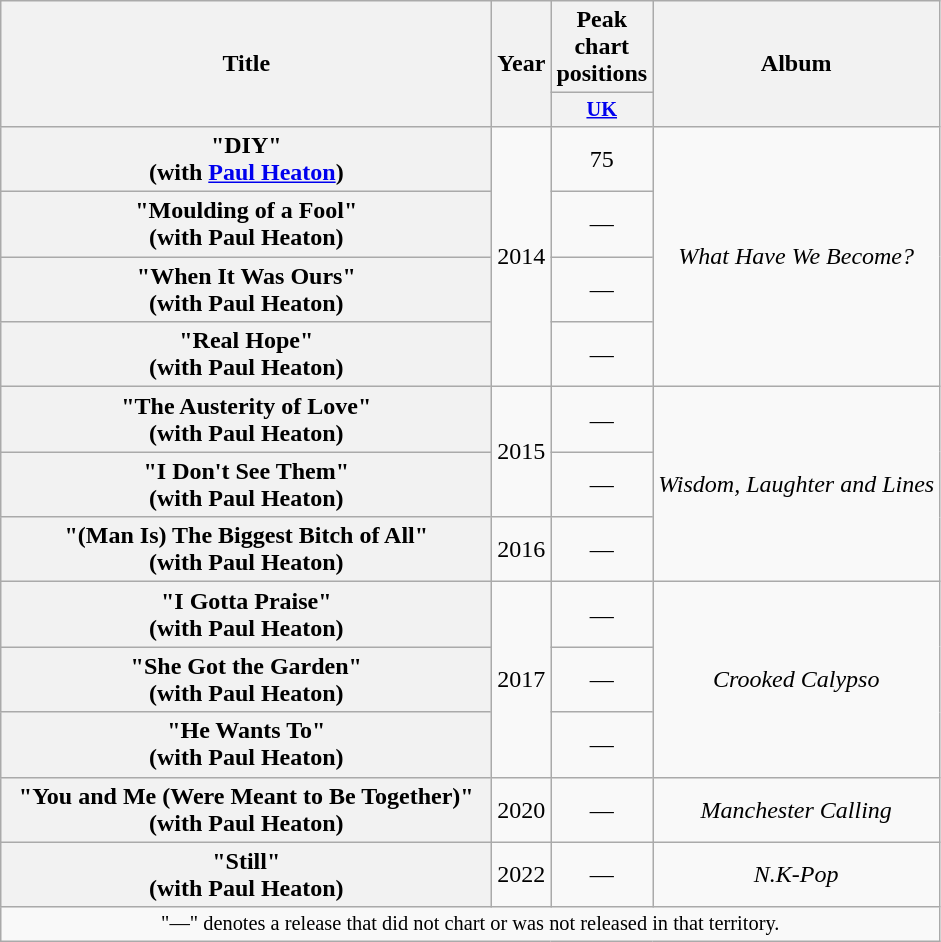<table class="wikitable plainrowheaders" style="text-align:center;">
<tr>
<th scope="col" rowspan="2" style="width:20em;">Title</th>
<th scope="col" rowspan="2" style="width:1em;">Year</th>
<th scope="col">Peak chart positions</th>
<th scope="col" rowspan="2">Album</th>
</tr>
<tr>
<th scope="col" style="width:3em;font-size:85%;"><a href='#'>UK</a><br></th>
</tr>
<tr>
<th scope="row">"DIY"<br><span>(with <a href='#'>Paul Heaton</a>)</span></th>
<td rowspan="4">2014</td>
<td>75</td>
<td rowspan="4"><em>What Have We Become?</em></td>
</tr>
<tr>
<th scope="row">"Moulding of a Fool"<br><span>(with Paul Heaton)</span></th>
<td>—</td>
</tr>
<tr>
<th scope="row">"When It Was Ours"<br><span>(with Paul Heaton)</span></th>
<td>—</td>
</tr>
<tr>
<th scope="row">"Real Hope"<br><span>(with Paul Heaton)</span></th>
<td>—</td>
</tr>
<tr>
<th scope="row">"The Austerity of Love"<br><span>(with Paul Heaton)</span></th>
<td rowspan="2">2015</td>
<td>—</td>
<td rowspan="3"><em>Wisdom, Laughter and Lines</em></td>
</tr>
<tr>
<th scope="row">"I Don't See Them"<br><span>(with Paul Heaton)</span></th>
<td>—</td>
</tr>
<tr>
<th scope="row">"(Man Is) The Biggest Bitch of All"<br><span>(with Paul Heaton)</span></th>
<td>2016</td>
<td>—</td>
</tr>
<tr>
<th scope="row">"I Gotta Praise"<br><span>(with Paul Heaton)</span></th>
<td rowspan="3">2017</td>
<td>—</td>
<td rowspan="3"><em>Crooked Calypso</em></td>
</tr>
<tr>
<th scope="row">"She Got the Garden"<br><span>(with Paul Heaton)</span></th>
<td>—</td>
</tr>
<tr>
<th scope="row">"He Wants To"<br><span>(with Paul Heaton)</span></th>
<td>—</td>
</tr>
<tr>
<th scope="row">"You and Me (Were Meant to Be Together)"<br><span>(with Paul Heaton)</span></th>
<td>2020</td>
<td>—</td>
<td><em>Manchester Calling</em></td>
</tr>
<tr>
<th scope="row">"Still"<br><span>(with Paul Heaton)</span></th>
<td>2022</td>
<td>—</td>
<td><em>N.K-Pop</em></td>
</tr>
<tr>
<td colspan="11" style="font-size:85%">"—" denotes a release that did not chart or was not released in that territory.</td>
</tr>
</table>
